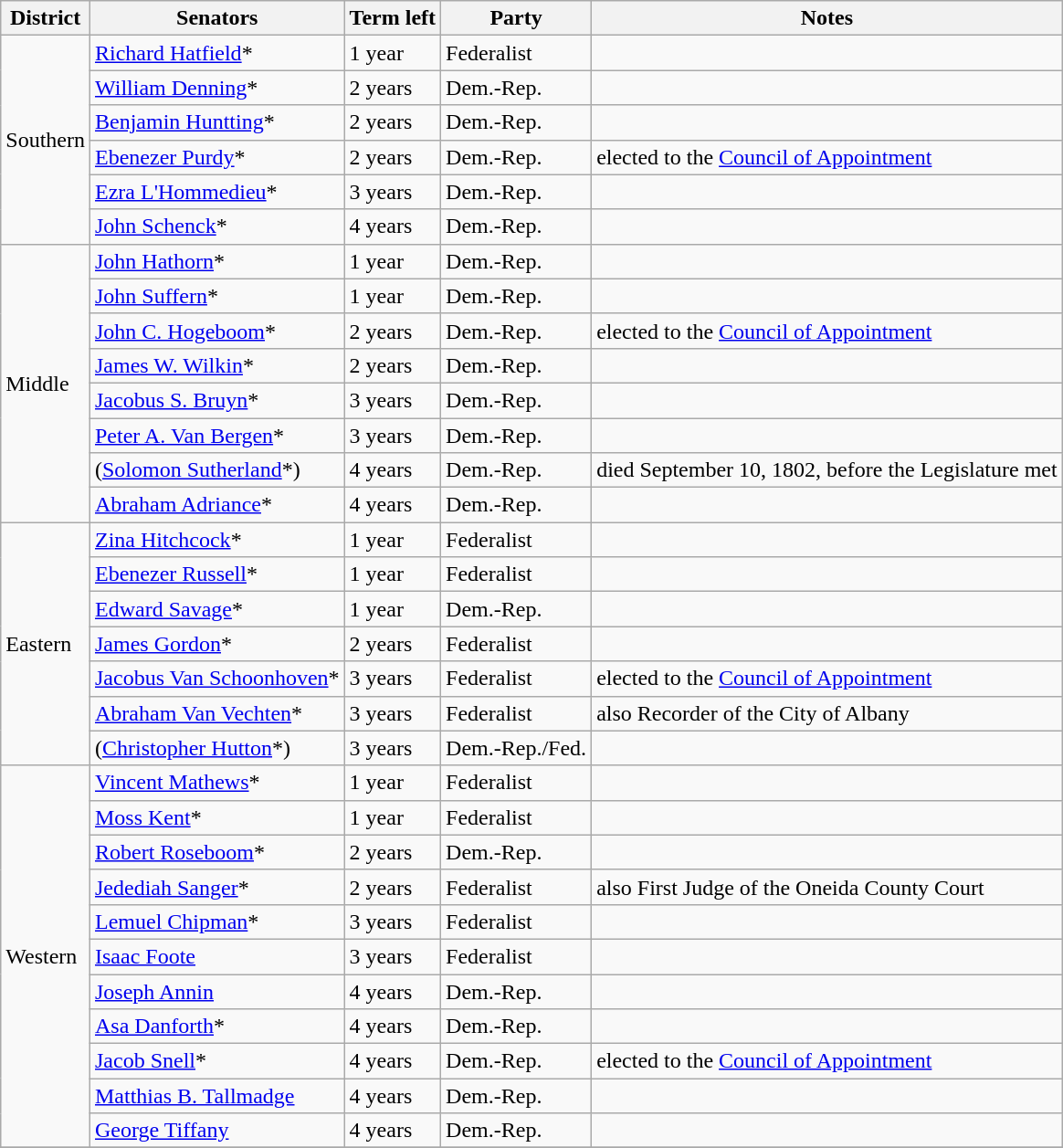<table class=wikitable>
<tr>
<th>District</th>
<th>Senators</th>
<th>Term left</th>
<th>Party</th>
<th>Notes</th>
</tr>
<tr>
<td rowspan="6">Southern</td>
<td><a href='#'>Richard Hatfield</a>*</td>
<td>1 year</td>
<td>Federalist</td>
<td></td>
</tr>
<tr>
<td><a href='#'>William Denning</a>*</td>
<td>2 years</td>
<td>Dem.-Rep.</td>
<td></td>
</tr>
<tr>
<td><a href='#'>Benjamin Huntting</a>*</td>
<td>2 years</td>
<td>Dem.-Rep.</td>
<td></td>
</tr>
<tr>
<td><a href='#'>Ebenezer Purdy</a>*</td>
<td>2 years</td>
<td>Dem.-Rep.</td>
<td>elected to the <a href='#'>Council of Appointment</a></td>
</tr>
<tr>
<td><a href='#'>Ezra L'Hommedieu</a>*</td>
<td>3 years</td>
<td>Dem.-Rep.</td>
<td></td>
</tr>
<tr>
<td><a href='#'>John Schenck</a>*</td>
<td>4 years</td>
<td>Dem.-Rep.</td>
<td></td>
</tr>
<tr>
<td rowspan="8">Middle</td>
<td><a href='#'>John Hathorn</a>*</td>
<td>1 year</td>
<td>Dem.-Rep.</td>
<td></td>
</tr>
<tr>
<td><a href='#'>John Suffern</a>*</td>
<td>1 year</td>
<td>Dem.-Rep.</td>
<td></td>
</tr>
<tr>
<td><a href='#'>John C. Hogeboom</a>*</td>
<td>2 years</td>
<td>Dem.-Rep.</td>
<td>elected to the <a href='#'>Council of Appointment</a></td>
</tr>
<tr>
<td><a href='#'>James W. Wilkin</a>*</td>
<td>2 years</td>
<td>Dem.-Rep.</td>
<td></td>
</tr>
<tr>
<td><a href='#'>Jacobus S. Bruyn</a>*</td>
<td>3 years</td>
<td>Dem.-Rep.</td>
<td></td>
</tr>
<tr>
<td><a href='#'>Peter A. Van Bergen</a>*</td>
<td>3 years</td>
<td>Dem.-Rep.</td>
<td></td>
</tr>
<tr>
<td>(<a href='#'>Solomon Sutherland</a>*)</td>
<td>4 years</td>
<td>Dem.-Rep.</td>
<td>died September 10, 1802, before the Legislature met</td>
</tr>
<tr>
<td><a href='#'>Abraham Adriance</a>*</td>
<td>4 years</td>
<td>Dem.-Rep.</td>
<td></td>
</tr>
<tr>
<td rowspan="7">Eastern</td>
<td><a href='#'>Zina Hitchcock</a>*</td>
<td>1 year</td>
<td>Federalist</td>
<td></td>
</tr>
<tr>
<td><a href='#'>Ebenezer Russell</a>*</td>
<td>1 year</td>
<td>Federalist</td>
<td></td>
</tr>
<tr>
<td><a href='#'>Edward Savage</a>*</td>
<td>1 year</td>
<td>Dem.-Rep.</td>
<td></td>
</tr>
<tr>
<td><a href='#'>James Gordon</a>*</td>
<td>2 years</td>
<td>Federalist</td>
<td></td>
</tr>
<tr>
<td nowrap><a href='#'>Jacobus Van Schoonhoven</a>*</td>
<td>3 years</td>
<td>Federalist</td>
<td>elected to the <a href='#'>Council of Appointment</a></td>
</tr>
<tr>
<td><a href='#'>Abraham Van Vechten</a>*</td>
<td>3 years</td>
<td>Federalist</td>
<td>also Recorder of the City of Albany</td>
</tr>
<tr>
<td>(<a href='#'>Christopher Hutton</a>*)</td>
<td>3 years</td>
<td>Dem.-Rep./Fed.</td>
<td></td>
</tr>
<tr>
<td rowspan="11">Western</td>
<td><a href='#'>Vincent Mathews</a>*</td>
<td>1 year</td>
<td>Federalist</td>
<td></td>
</tr>
<tr>
<td><a href='#'>Moss Kent</a>*</td>
<td>1 year</td>
<td>Federalist</td>
<td></td>
</tr>
<tr>
<td><a href='#'>Robert Roseboom</a>*</td>
<td>2 years</td>
<td>Dem.-Rep.</td>
<td></td>
</tr>
<tr>
<td><a href='#'>Jedediah Sanger</a>*</td>
<td>2 years</td>
<td>Federalist</td>
<td>also First Judge of the Oneida County Court</td>
</tr>
<tr>
<td><a href='#'>Lemuel Chipman</a>*</td>
<td>3 years</td>
<td>Federalist</td>
<td></td>
</tr>
<tr>
<td><a href='#'>Isaac Foote</a></td>
<td>3 years</td>
<td>Federalist</td>
<td></td>
</tr>
<tr>
<td><a href='#'>Joseph Annin</a></td>
<td>4 years</td>
<td>Dem.-Rep.</td>
<td></td>
</tr>
<tr>
<td><a href='#'>Asa Danforth</a>*</td>
<td>4 years</td>
<td>Dem.-Rep.</td>
<td></td>
</tr>
<tr>
<td><a href='#'>Jacob Snell</a>*</td>
<td>4 years</td>
<td>Dem.-Rep.</td>
<td>elected to the <a href='#'>Council of Appointment</a></td>
</tr>
<tr>
<td><a href='#'>Matthias B. Tallmadge</a></td>
<td>4 years</td>
<td>Dem.-Rep.</td>
<td></td>
</tr>
<tr>
<td><a href='#'>George Tiffany</a></td>
<td>4 years</td>
<td>Dem.-Rep.</td>
<td></td>
</tr>
<tr>
</tr>
</table>
